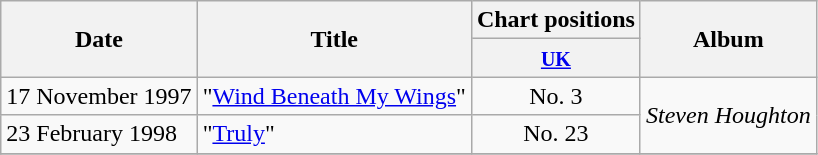<table class="wikitable">
<tr>
<th rowspan="2">Date</th>
<th rowspan="2">Title</th>
<th colspan="1">Chart positions</th>
<th rowspan="2">Album</th>
</tr>
<tr>
<th align="center" rowspan="1"><small><a href='#'>UK</a></small></th>
</tr>
<tr>
<td rowspan="1">17 November 1997</td>
<td>"<a href='#'>Wind Beneath My Wings</a>"</td>
<td align="center">No. 3</td>
<td align="left" rowspan="2"><em>Steven Houghton</em></td>
</tr>
<tr>
<td rowspan="1">23 February 1998</td>
<td>"<a href='#'>Truly</a>"</td>
<td align="center">No. 23</td>
</tr>
<tr>
</tr>
</table>
